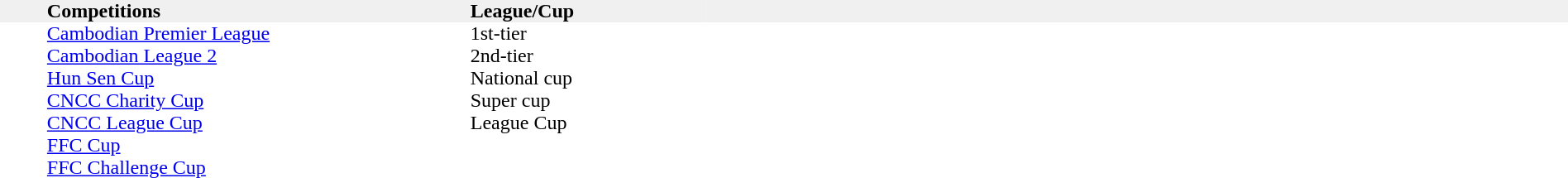<table width="100%" cellspacing="0" cellpadding="0">
<tr bgcolor="F0F0F0">
<th width="3%" align="left"></th>
<th width="27%" align="left">Competitions</th>
<th width="15%" align="left">League/Cup</th>
<th width="55%" align="left"></th>
</tr>
<tr>
<td></td>
<td><a href='#'>Cambodian Premier League</a></td>
<td>1st-tier</td>
</tr>
<tr>
<td></td>
<td><a href='#'>Cambodian League 2</a></td>
<td>2nd-tier</td>
</tr>
<tr>
<td></td>
<td><a href='#'>Hun Sen Cup</a></td>
<td>National cup</td>
</tr>
<tr>
<td></td>
<td><a href='#'>CNCC Charity Cup</a></td>
<td>Super cup</td>
</tr>
<tr>
<td></td>
<td><a href='#'>CNCC League Cup</a></td>
<td>League Cup</td>
</tr>
<tr>
<td></td>
<td><a href='#'>FFC Cup</a></td>
</tr>
<tr>
<td></td>
<td><a href='#'>FFC Challenge Cup</a></td>
</tr>
</table>
